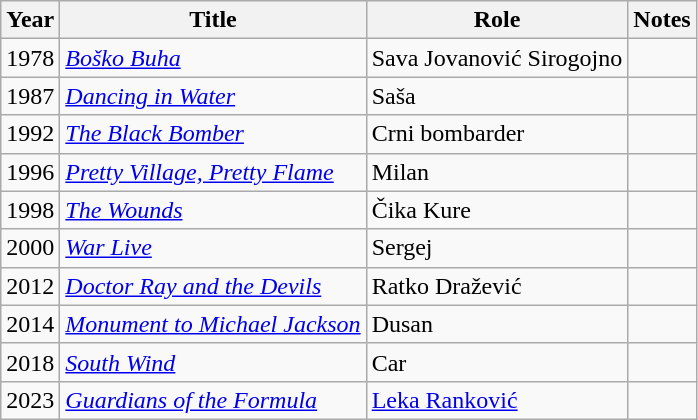<table class="wikitable sortable">
<tr>
<th>Year</th>
<th>Title</th>
<th>Role</th>
<th class="unsortable">Notes</th>
</tr>
<tr>
<td>1978</td>
<td><em><a href='#'>Boško Buha</a></em></td>
<td>Sava Jovanović Sirogojno</td>
<td></td>
</tr>
<tr>
<td>1987</td>
<td><em><a href='#'>Dancing in Water</a></em></td>
<td>Saša</td>
<td></td>
</tr>
<tr>
<td>1992</td>
<td><em><a href='#'>The Black Bomber</a></em></td>
<td>Crni bombarder</td>
<td></td>
</tr>
<tr>
<td>1996</td>
<td><em><a href='#'>Pretty Village, Pretty Flame</a></em></td>
<td>Milan</td>
<td></td>
</tr>
<tr>
<td>1998</td>
<td><em><a href='#'>The Wounds</a></em></td>
<td>Čika Kure</td>
<td></td>
</tr>
<tr>
<td>2000</td>
<td><em><a href='#'>War Live</a></em></td>
<td>Sergej</td>
<td></td>
</tr>
<tr>
<td>2012</td>
<td><em><a href='#'>Doctor Ray and the Devils</a></em></td>
<td>Ratko Dražević</td>
<td></td>
</tr>
<tr>
<td>2014</td>
<td><em><a href='#'>Monument to Michael Jackson</a></em></td>
<td>Dusan</td>
<td></td>
</tr>
<tr>
<td>2018</td>
<td><em><a href='#'>South Wind</a></em></td>
<td>Car</td>
</tr>
<tr>
<td>2023</td>
<td><em><a href='#'>Guardians of the Formula</a></em></td>
<td><a href='#'>Leka Ranković</a></td>
<td></td>
</tr>
</table>
